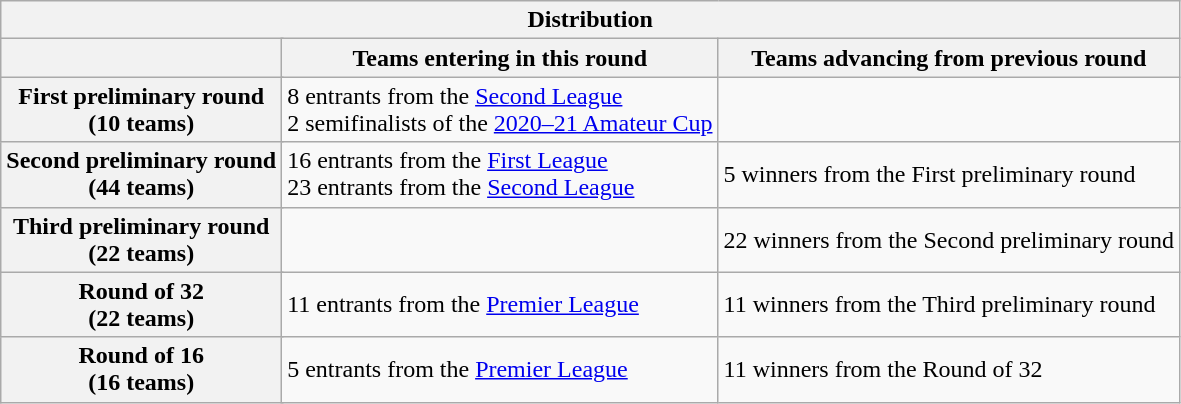<table class="wikitable">
<tr>
<th colspan=4>Distribution</th>
</tr>
<tr>
<th colspan="2"></th>
<th>Teams entering in this round</th>
<th>Teams advancing from previous round</th>
</tr>
<tr>
<th colspan=2>First preliminary round<br> (10 teams)</th>
<td>8 entrants from the <a href='#'>Second League</a><br>2 semifinalists of the <a href='#'>2020–21 Amateur Cup</a></td>
<td></td>
</tr>
<tr>
<th colspan=2>Second preliminary round<br> (44 teams)</th>
<td>16 entrants from the <a href='#'>First League</a><br>23 entrants from the <a href='#'>Second League</a></td>
<td>5 winners from the First preliminary round</td>
</tr>
<tr>
<th colspan=2>Third preliminary round<br> (22 teams)</th>
<td></td>
<td>22 winners from the Second preliminary round</td>
</tr>
<tr>
<th colspan=2>Round of 32<br> (22 teams)</th>
<td>11 entrants from the <a href='#'>Premier League</a></td>
<td>11 winners from the Third preliminary round</td>
</tr>
<tr>
<th colspan=2>Round of 16<br> (16 teams)</th>
<td>5 entrants from the <a href='#'>Premier League</a></td>
<td>11 winners from the Round of 32</td>
</tr>
</table>
